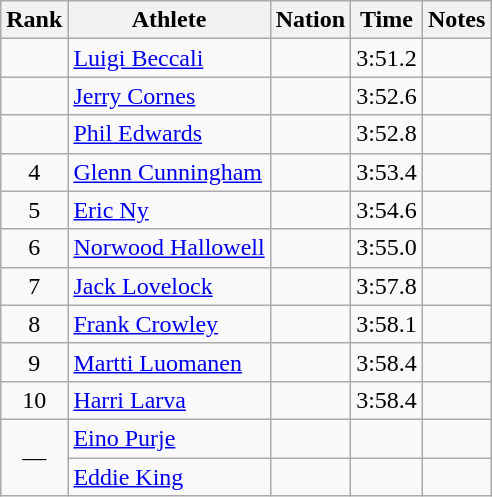<table class="wikitable sortable" style="text-align:center">
<tr>
<th>Rank</th>
<th>Athlete</th>
<th>Nation</th>
<th>Time</th>
<th>Notes</th>
</tr>
<tr>
<td></td>
<td align=left><a href='#'>Luigi Beccali</a></td>
<td align=left></td>
<td>3:51.2</td>
<td></td>
</tr>
<tr>
<td></td>
<td align=left><a href='#'>Jerry Cornes</a></td>
<td align=left></td>
<td>3:52.6</td>
<td></td>
</tr>
<tr>
<td></td>
<td align=left><a href='#'>Phil Edwards</a></td>
<td align=left></td>
<td>3:52.8</td>
<td></td>
</tr>
<tr>
<td>4</td>
<td align=left><a href='#'>Glenn Cunningham</a></td>
<td align=left></td>
<td>3:53.4</td>
<td></td>
</tr>
<tr>
<td>5</td>
<td align=left><a href='#'>Eric Ny</a></td>
<td align=left></td>
<td>3:54.6</td>
<td></td>
</tr>
<tr>
<td>6</td>
<td align=left><a href='#'>Norwood Hallowell</a></td>
<td align=left></td>
<td>3:55.0</td>
<td></td>
</tr>
<tr>
<td>7</td>
<td align=left><a href='#'>Jack Lovelock</a></td>
<td align=left></td>
<td>3:57.8</td>
<td></td>
</tr>
<tr>
<td>8</td>
<td align=left><a href='#'>Frank Crowley</a></td>
<td align=left></td>
<td>3:58.1</td>
<td></td>
</tr>
<tr>
<td>9</td>
<td align=left><a href='#'>Martti Luomanen</a></td>
<td align=left></td>
<td>3:58.4</td>
<td></td>
</tr>
<tr>
<td>10</td>
<td align=left><a href='#'>Harri Larva</a></td>
<td align=left></td>
<td>3:58.4</td>
<td></td>
</tr>
<tr>
<td rowspan=2 data-sort-value=11>—</td>
<td align=left><a href='#'>Eino Purje</a></td>
<td align=left></td>
<td data-sort-value=9:99.99></td>
<td></td>
</tr>
<tr>
<td align=left><a href='#'>Eddie King</a></td>
<td align=left></td>
<td data-sort-value=9:99.99></td>
<td></td>
</tr>
</table>
